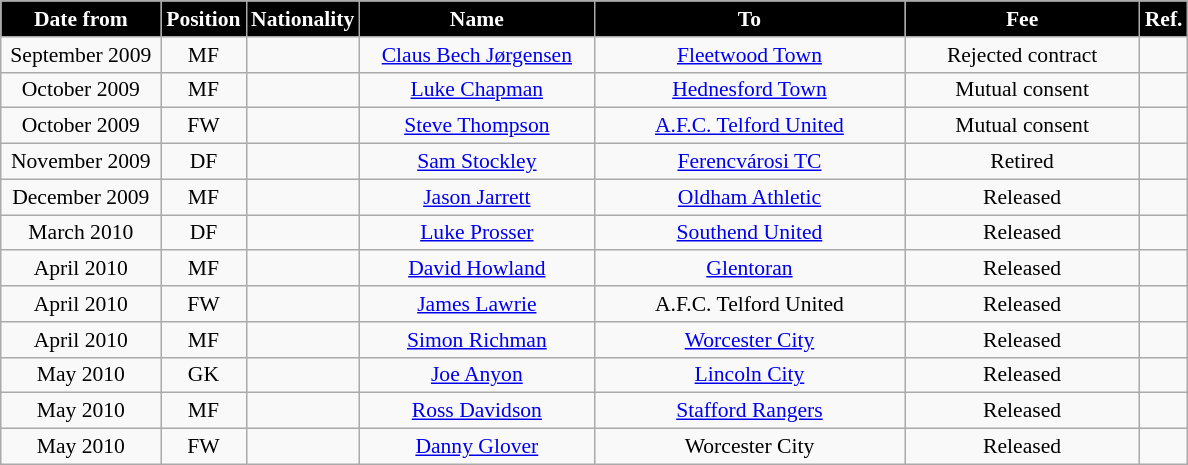<table class="wikitable" style="text-align:center; font-size:90%; ">
<tr>
<th style="background:#000000; color:white; width:100px;">Date from</th>
<th style="background:#000000; color:white; width:50px;">Position</th>
<th style="background:#000000; color:white; width:50px;">Nationality</th>
<th style="background:#000000; color:white; width:150px;">Name</th>
<th style="background:#000000; color:white; width:200px;">To</th>
<th style="background:#000000; color:white; width:150px;">Fee</th>
<th style="background:#000000; color:white; width:25px;">Ref.</th>
</tr>
<tr>
<td>September 2009</td>
<td>MF</td>
<td></td>
<td><a href='#'>Claus Bech Jørgensen</a></td>
<td><a href='#'>Fleetwood Town</a></td>
<td>Rejected contract</td>
<td></td>
</tr>
<tr>
<td>October 2009</td>
<td>MF</td>
<td></td>
<td><a href='#'>Luke Chapman</a></td>
<td><a href='#'>Hednesford Town</a></td>
<td>Mutual consent</td>
<td></td>
</tr>
<tr>
<td>October 2009</td>
<td>FW</td>
<td></td>
<td><a href='#'>Steve Thompson</a></td>
<td><a href='#'>A.F.C. Telford United</a></td>
<td>Mutual consent</td>
<td></td>
</tr>
<tr>
<td>November 2009</td>
<td>DF</td>
<td></td>
<td><a href='#'>Sam Stockley</a></td>
<td> <a href='#'>Ferencvárosi TC</a></td>
<td>Retired</td>
<td></td>
</tr>
<tr>
<td>December 2009</td>
<td>MF</td>
<td></td>
<td><a href='#'>Jason Jarrett</a></td>
<td><a href='#'>Oldham Athletic</a></td>
<td>Released</td>
<td></td>
</tr>
<tr>
<td>March 2010</td>
<td>DF</td>
<td></td>
<td><a href='#'>Luke Prosser</a></td>
<td><a href='#'>Southend United</a></td>
<td>Released</td>
<td></td>
</tr>
<tr>
<td>April 2010</td>
<td>MF</td>
<td></td>
<td><a href='#'>David Howland</a></td>
<td> <a href='#'>Glentoran</a></td>
<td>Released</td>
<td></td>
</tr>
<tr>
<td>April 2010</td>
<td>FW</td>
<td></td>
<td><a href='#'>James Lawrie</a></td>
<td>A.F.C. Telford United</td>
<td>Released</td>
<td></td>
</tr>
<tr>
<td>April 2010</td>
<td>MF</td>
<td></td>
<td><a href='#'>Simon Richman</a></td>
<td><a href='#'>Worcester City</a></td>
<td>Released</td>
<td></td>
</tr>
<tr>
<td>May 2010</td>
<td>GK</td>
<td></td>
<td><a href='#'>Joe Anyon</a></td>
<td><a href='#'>Lincoln City</a></td>
<td>Released</td>
<td></td>
</tr>
<tr>
<td>May 2010</td>
<td>MF</td>
<td></td>
<td><a href='#'>Ross Davidson</a></td>
<td><a href='#'>Stafford Rangers</a></td>
<td>Released</td>
<td></td>
</tr>
<tr>
<td>May 2010</td>
<td>FW</td>
<td></td>
<td><a href='#'>Danny Glover</a></td>
<td>Worcester City</td>
<td>Released</td>
<td></td>
</tr>
</table>
